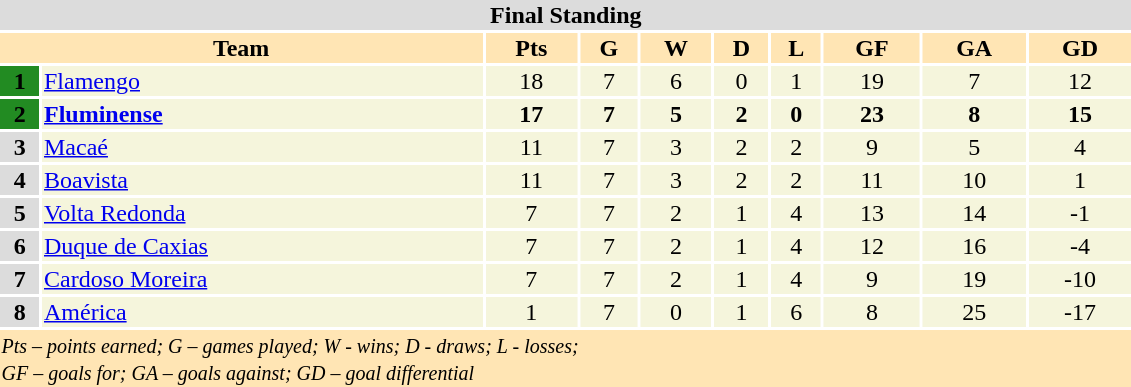<table width=60%>
<tr>
<th colspan="10" bgcolor=#DCDCDC><span>Final Standing</span></th>
</tr>
<tr>
<th colspan="2" bgcolor=#ffe5b4><span>Team</span></th>
<th bgcolor=#ffe5b4 align="center"><span>Pts</span></th>
<th bgcolor=#ffe5b4 align="center"><span>G</span></th>
<th bgcolor=#ffe5b4 align="center"><span>W</span></th>
<th bgcolor=#ffe5b4 align="center"><span>D</span></th>
<th bgcolor=#ffe5b4 align="center"><span>L</span></th>
<th bgcolor=#ffe5b4 align="center"><span>GF</span></th>
<th bgcolor=#ffe5b4 align="center"><span>GA</span></th>
<th bgcolor=#ffe5b4 align="center"><span>GD</span></th>
</tr>
<tr>
<th bgcolor=#228B22 align="center"><span>1</span></th>
<td bgcolor=#f5f5dc><a href='#'>Flamengo</a></td>
<td bgcolor=#f5f5dc align="center">18</td>
<td bgcolor=#f5f5dc align="center">7</td>
<td bgcolor=#f5f5dc align="center">6</td>
<td bgcolor=#f5f5dc align="center">0</td>
<td bgcolor=#f5f5dc align="center">1</td>
<td bgcolor=#f5f5dc align="center">19</td>
<td bgcolor=#f5f5dc align="center">7</td>
<td bgcolor=#f5f5dc align="center">12</td>
</tr>
<tr>
<th bgcolor=#228B22 align="center"><span>2</span></th>
<td bgcolor=#f5f5dc><strong><a href='#'>Fluminense</a></strong></td>
<td bgcolor=#f5f5dc align="center"><strong>17</strong></td>
<td bgcolor=#f5f5dc align="center"><strong>7</strong></td>
<td bgcolor=#f5f5dc align="center"><strong>5</strong></td>
<td bgcolor=#f5f5dc align="center"><strong>2</strong></td>
<td bgcolor=#f5f5dc align="center"><strong>0</strong></td>
<td bgcolor=#f5f5dc align="center"><strong>23</strong></td>
<td bgcolor=#f5f5dc align="center"><strong>8</strong></td>
<td bgcolor=#f5f5dc align="center"><strong>15</strong></td>
</tr>
<tr>
<th bgcolor=#DCDCDC align="center"><span>3</span></th>
<td bgcolor=#f5f5dc><a href='#'>Macaé</a></td>
<td bgcolor=#f5f5dc align="center">11</td>
<td bgcolor=#f5f5dc align="center">7</td>
<td bgcolor=#f5f5dc align="center">3</td>
<td bgcolor=#f5f5dc align="center">2</td>
<td bgcolor=#f5f5dc align="center">2</td>
<td bgcolor=#f5f5dc align="center">9</td>
<td bgcolor=#f5f5dc align="center">5</td>
<td bgcolor=#f5f5dc align="center">4</td>
</tr>
<tr>
<th bgcolor=#DCDCDC align="center"><span>4</span></th>
<td bgcolor=#f5f5dc><a href='#'>Boavista</a></td>
<td bgcolor=#f5f5dc align="center">11</td>
<td bgcolor=#f5f5dc align="center">7</td>
<td bgcolor=#f5f5dc align="center">3</td>
<td bgcolor=#f5f5dc align="center">2</td>
<td bgcolor=#f5f5dc align="center">2</td>
<td bgcolor=#f5f5dc align="center">11</td>
<td bgcolor=#f5f5dc align="center">10</td>
<td bgcolor=#f5f5dc align="center">1</td>
</tr>
<tr>
<th bgcolor=#DCDCDC align="center"><span>5</span></th>
<td bgcolor=#f5f5dc><a href='#'>Volta Redonda</a></td>
<td bgcolor=#f5f5dc align="center">7</td>
<td bgcolor=#f5f5dc align="center">7</td>
<td bgcolor=#f5f5dc align="center">2</td>
<td bgcolor=#f5f5dc align="center">1</td>
<td bgcolor=#f5f5dc align="center">4</td>
<td bgcolor=#f5f5dc align="center">13</td>
<td bgcolor=#f5f5dc align="center">14</td>
<td bgcolor=#f5f5dc align="center">-1</td>
</tr>
<tr>
<th bgcolor=#DCDCDC align="center"><span>6</span></th>
<td bgcolor=#f5f5dc><a href='#'>Duque de Caxias</a></td>
<td bgcolor=#f5f5dc align="center">7</td>
<td bgcolor=#f5f5dc align="center">7</td>
<td bgcolor=#f5f5dc align="center">2</td>
<td bgcolor=#f5f5dc align="center">1</td>
<td bgcolor=#f5f5dc align="center">4</td>
<td bgcolor=#f5f5dc align="center">12</td>
<td bgcolor=#f5f5dc align="center">16</td>
<td bgcolor=#f5f5dc align="center">-4</td>
</tr>
<tr>
<th bgcolor=#DCDCDC align="center"><span>7</span></th>
<td bgcolor=#f5f5dc><a href='#'>Cardoso Moreira</a></td>
<td bgcolor=#f5f5dc align="center">7</td>
<td bgcolor=#f5f5dc align="center">7</td>
<td bgcolor=#f5f5dc align="center">2</td>
<td bgcolor=#f5f5dc align="center">1</td>
<td bgcolor=#f5f5dc align="center">4</td>
<td bgcolor=#f5f5dc align="center">9</td>
<td bgcolor=#f5f5dc align="center">19</td>
<td bgcolor=#f5f5dc align="center">-10</td>
</tr>
<tr>
<th bgcolor=#DCDCDC align="center"><span>8</span></th>
<td bgcolor=#f5f5dc><a href='#'>América</a></td>
<td bgcolor=#f5f5dc align="center">1</td>
<td bgcolor=#f5f5dc align="center">7</td>
<td bgcolor=#f5f5dc align="center">0</td>
<td bgcolor=#f5f5dc align="center">1</td>
<td bgcolor=#f5f5dc align="center">6</td>
<td bgcolor=#f5f5dc align="center">8</td>
<td bgcolor=#f5f5dc align="center">25</td>
<td bgcolor=#f5f5dc align="center">-17</td>
</tr>
<tr bgcolor=#ffe5b4>
<td colspan="10"><small><em>Pts – points earned; G – games played; W - wins; D - draws; L - losses;</em></small><br> <small><em>GF – goals for; GA – goals against; GD – goal differential</em></small></td>
</tr>
</table>
